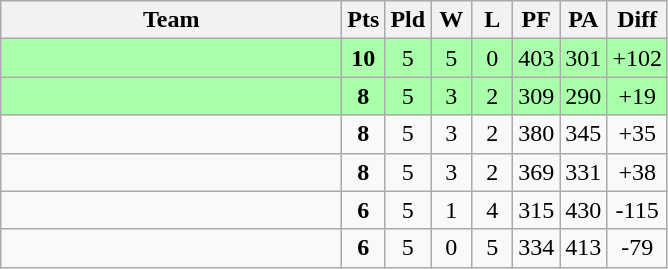<table class=wikitable style="text-align:center">
<tr>
<th width=220>Team</th>
<th width=20>Pts</th>
<th width=20>Pld</th>
<th width=20>W</th>
<th width=20>L</th>
<th width=20>PF</th>
<th width=20>PA</th>
<th width=25>Diff</th>
</tr>
<tr bgcolor=#aaffaa>
<td align=left></td>
<td><strong>10</strong></td>
<td>5</td>
<td>5</td>
<td>0</td>
<td>403</td>
<td>301</td>
<td>+102</td>
</tr>
<tr bgcolor=#aaffaa>
<td align=left></td>
<td><strong>8</strong></td>
<td>5</td>
<td>3</td>
<td>2</td>
<td>309</td>
<td>290</td>
<td>+19</td>
</tr>
<tr bgcolor=>
<td align=left></td>
<td><strong>8</strong></td>
<td>5</td>
<td>3</td>
<td>2</td>
<td>380</td>
<td>345</td>
<td>+35</td>
</tr>
<tr bgcolor=>
<td align=left></td>
<td><strong>8</strong></td>
<td>5</td>
<td>3</td>
<td>2</td>
<td>369</td>
<td>331</td>
<td>+38</td>
</tr>
<tr bgcolor=>
<td align=left><br></td>
<td><strong>6</strong></td>
<td>5</td>
<td>1</td>
<td>4</td>
<td>315</td>
<td>430</td>
<td>-115</td>
</tr>
<tr bgcolor=>
<td align=left><br></td>
<td><strong>6</strong></td>
<td>5</td>
<td>0</td>
<td>5</td>
<td>334</td>
<td>413</td>
<td>-79</td>
</tr>
</table>
